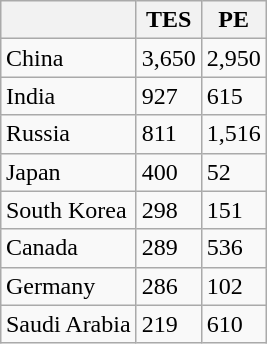<table class="wikitable sortable" style="float:right;">
<tr>
<th></th>
<th>TES</th>
<th>PE</th>
</tr>
<tr>
<td>China</td>
<td>3,650</td>
<td>2,950</td>
</tr>
<tr>
<td>India</td>
<td>927</td>
<td>615</td>
</tr>
<tr>
<td>Russia</td>
<td>811</td>
<td>1,516</td>
</tr>
<tr>
<td>Japan</td>
<td>400</td>
<td>52</td>
</tr>
<tr>
<td>South Korea</td>
<td>298</td>
<td>151</td>
</tr>
<tr>
<td>Canada</td>
<td>289</td>
<td>536</td>
</tr>
<tr>
<td>Germany</td>
<td>286</td>
<td>102</td>
</tr>
<tr>
<td>Saudi Arabia</td>
<td>219</td>
<td>610</td>
</tr>
</table>
